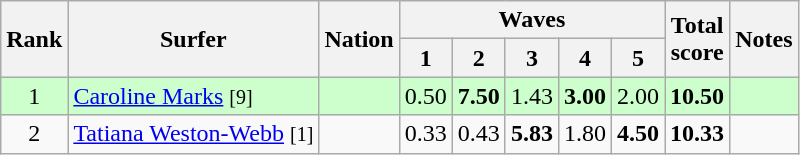<table class="wikitable sortable" style="text-align:center">
<tr>
<th rowspan=2>Rank</th>
<th rowspan=2>Surfer</th>
<th rowspan=2>Nation</th>
<th colspan=5>Waves</th>
<th rowspan=2>Total<br>score</th>
<th rowspan=2>Notes</th>
</tr>
<tr>
<th>1</th>
<th>2</th>
<th>3</th>
<th>4</th>
<th>5</th>
</tr>
<tr bgcolor=ccffcc>
<td>1</td>
<td align=left><a href='#'>Caroline Marks</a> <small>[9]</small></td>
<td align=left></td>
<td>0.50</td>
<td><strong>7.50</strong></td>
<td>1.43</td>
<td><strong>3.00</strong></td>
<td>2.00</td>
<td><strong>10.50</strong></td>
<td></td>
</tr>
<tr>
<td>2</td>
<td align=left><a href='#'>Tatiana Weston-Webb</a> <small>[1]</small></td>
<td align=left></td>
<td>0.33</td>
<td>0.43</td>
<td><strong>5.83</strong></td>
<td>1.80</td>
<td><strong>4.50</strong></td>
<td><strong>10.33</strong></td>
<td></td>
</tr>
</table>
